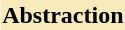<table align=right>
<tr>
<th style="color:#black; background:#f8eaba; font-size:100%; text-align:center;" colspan="2">Abstraction</th>
</tr>
<tr>
<td></td>
</tr>
</table>
